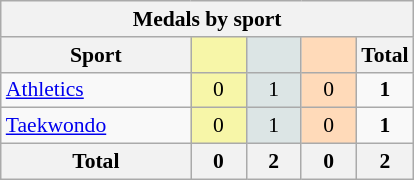<table class="wikitable" style="font-size:90%; text-align:center;">
<tr>
<th colspan=5>Medals by sport</th>
</tr>
<tr>
<th width=120>Sport</th>
<th scope="col" width=30 style="background:#F7F6A8;"></th>
<th scope="col" width=30 style="background:#DCE5E5;"></th>
<th scope="col" width=30 style="background:#FFDAB9;"></th>
<th width=30>Total</th>
</tr>
<tr>
<td align=left><a href='#'>Athletics</a></td>
<td style="background:#F7F6A8;">0</td>
<td style="background:#DCE5E5;">1</td>
<td style="background:#FFDAB9;">0</td>
<td><strong>1</strong></td>
</tr>
<tr>
<td align=left><a href='#'>Taekwondo</a></td>
<td style="background:#F7F6A8;">0</td>
<td style="background:#DCE5E5;">1</td>
<td style="background:#FFDAB9;">0</td>
<td><strong>1</strong></td>
</tr>
<tr class="sortbottom">
<th>Total</th>
<th>0</th>
<th>2</th>
<th>0</th>
<th>2</th>
</tr>
</table>
